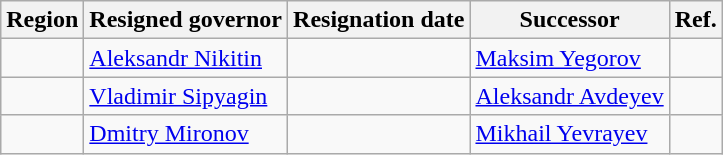<table class="wikitable" style="text-align:left">
<tr>
<th>Region</th>
<th>Resigned governor</th>
<th>Resignation date</th>
<th>Successor</th>
<th>Ref.</th>
</tr>
<tr>
<td></td>
<td><a href='#'>Aleksandr Nikitin</a></td>
<td></td>
<td><a href='#'>Maksim Yegorov</a></td>
<td></td>
</tr>
<tr>
<td></td>
<td><a href='#'>Vladimir Sipyagin</a></td>
<td></td>
<td><a href='#'>Aleksandr Avdeyev</a></td>
<td></td>
</tr>
<tr>
<td></td>
<td><a href='#'>Dmitry Mironov</a></td>
<td></td>
<td><a href='#'>Mikhail Yevrayev</a></td>
<td></td>
</tr>
</table>
